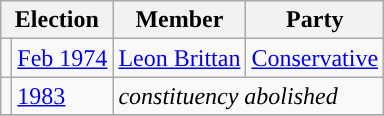<table class="wikitable">
<tr>
<th colspan="2">Election</th>
<th>Member</th>
<th>Party</th>
</tr>
<tr>
<td style="color:inherit;background-color: "></td>
<td><a href='#'>Feb 1974</a></td>
<td><a href='#'>Leon Brittan</a></td>
<td><a href='#'>Conservative</a></td>
</tr>
<tr>
<td></td>
<td><a href='#'>1983</a></td>
<td colspan="2"><em>constituency abolished</em></td>
</tr>
<tr>
</tr>
</table>
